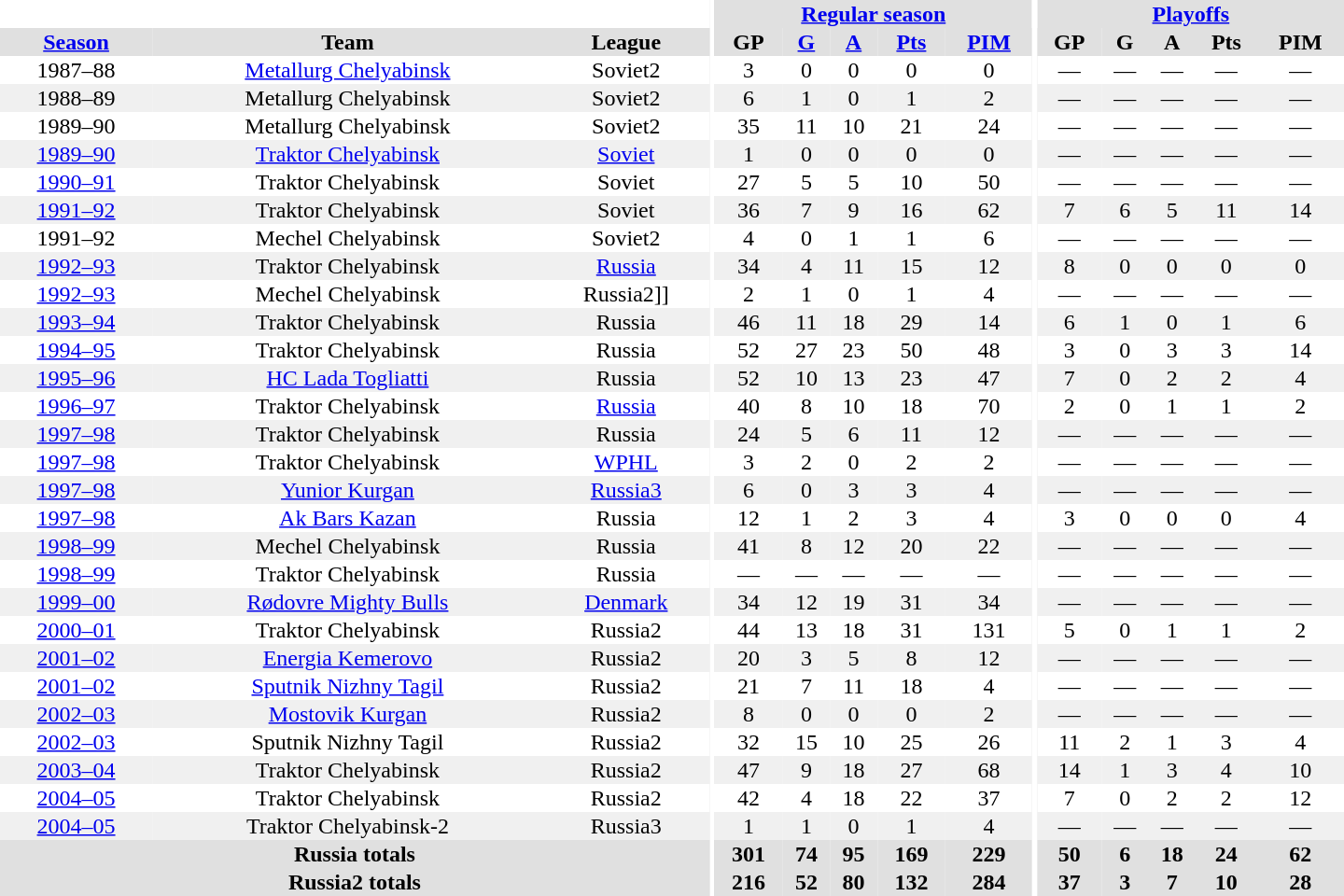<table border="0" cellpadding="1" cellspacing="0" style="text-align:center; width:60em">
<tr bgcolor="#e0e0e0">
<th colspan="3" bgcolor="#ffffff"></th>
<th rowspan="99" bgcolor="#ffffff"></th>
<th colspan="5"><a href='#'>Regular season</a></th>
<th rowspan="99" bgcolor="#ffffff"></th>
<th colspan="5"><a href='#'>Playoffs</a></th>
</tr>
<tr bgcolor="#e0e0e0">
<th><a href='#'>Season</a></th>
<th>Team</th>
<th>League</th>
<th>GP</th>
<th><a href='#'>G</a></th>
<th><a href='#'>A</a></th>
<th><a href='#'>Pts</a></th>
<th><a href='#'>PIM</a></th>
<th>GP</th>
<th>G</th>
<th>A</th>
<th>Pts</th>
<th>PIM</th>
</tr>
<tr>
<td>1987–88</td>
<td><a href='#'>Metallurg Chelyabinsk</a></td>
<td>Soviet2</td>
<td>3</td>
<td>0</td>
<td>0</td>
<td>0</td>
<td>0</td>
<td>—</td>
<td>—</td>
<td>—</td>
<td>—</td>
<td>—</td>
</tr>
<tr bgcolor="#f0f0f0">
<td>1988–89</td>
<td>Metallurg Chelyabinsk</td>
<td>Soviet2</td>
<td>6</td>
<td>1</td>
<td>0</td>
<td>1</td>
<td>2</td>
<td>—</td>
<td>—</td>
<td>—</td>
<td>—</td>
<td>—</td>
</tr>
<tr>
<td>1989–90</td>
<td>Metallurg Chelyabinsk</td>
<td>Soviet2</td>
<td>35</td>
<td>11</td>
<td>10</td>
<td>21</td>
<td>24</td>
<td>—</td>
<td>—</td>
<td>—</td>
<td>—</td>
<td>—</td>
</tr>
<tr bgcolor="#f0f0f0">
<td><a href='#'>1989–90</a></td>
<td><a href='#'>Traktor Chelyabinsk</a></td>
<td><a href='#'>Soviet</a></td>
<td>1</td>
<td>0</td>
<td>0</td>
<td>0</td>
<td>0</td>
<td>—</td>
<td>—</td>
<td>—</td>
<td>—</td>
<td>—</td>
</tr>
<tr>
<td><a href='#'>1990–91</a></td>
<td>Traktor Chelyabinsk</td>
<td>Soviet</td>
<td>27</td>
<td>5</td>
<td>5</td>
<td>10</td>
<td>50</td>
<td>—</td>
<td>—</td>
<td>—</td>
<td>—</td>
<td>—</td>
</tr>
<tr bgcolor="#f0f0f0">
<td><a href='#'>1991–92</a></td>
<td>Traktor Chelyabinsk</td>
<td>Soviet</td>
<td>36</td>
<td>7</td>
<td>9</td>
<td>16</td>
<td>62</td>
<td>7</td>
<td>6</td>
<td>5</td>
<td>11</td>
<td>14</td>
</tr>
<tr>
<td>1991–92</td>
<td>Mechel Chelyabinsk</td>
<td>Soviet2</td>
<td>4</td>
<td>0</td>
<td>1</td>
<td>1</td>
<td>6</td>
<td>—</td>
<td>—</td>
<td>—</td>
<td>—</td>
<td>—</td>
</tr>
<tr bgcolor="#f0f0f0">
<td><a href='#'>1992–93</a></td>
<td>Traktor Chelyabinsk</td>
<td><a href='#'>Russia</a></td>
<td>34</td>
<td>4</td>
<td>11</td>
<td>15</td>
<td>12</td>
<td>8</td>
<td>0</td>
<td>0</td>
<td>0</td>
<td>0</td>
</tr>
<tr>
<td><a href='#'>1992–93</a></td>
<td>Mechel Chelyabinsk</td>
<td Vysshaya Liga (1992–2010)>Russia2]]</td>
<td>2</td>
<td>1</td>
<td>0</td>
<td>1</td>
<td>4</td>
<td>—</td>
<td>—</td>
<td>—</td>
<td>—</td>
<td>—</td>
</tr>
<tr bgcolor="#f0f0f0">
<td><a href='#'>1993–94</a></td>
<td>Traktor Chelyabinsk</td>
<td>Russia</td>
<td>46</td>
<td>11</td>
<td>18</td>
<td>29</td>
<td>14</td>
<td>6</td>
<td>1</td>
<td>0</td>
<td>1</td>
<td>6</td>
</tr>
<tr>
<td><a href='#'>1994–95</a></td>
<td>Traktor Chelyabinsk</td>
<td>Russia</td>
<td>52</td>
<td>27</td>
<td>23</td>
<td>50</td>
<td>48</td>
<td>3</td>
<td>0</td>
<td>3</td>
<td>3</td>
<td>14</td>
</tr>
<tr bgcolor="#f0f0f0">
<td><a href='#'>1995–96</a></td>
<td><a href='#'>HC Lada Togliatti</a></td>
<td>Russia</td>
<td>52</td>
<td>10</td>
<td>13</td>
<td>23</td>
<td>47</td>
<td>7</td>
<td>0</td>
<td>2</td>
<td>2</td>
<td>4</td>
</tr>
<tr>
<td><a href='#'>1996–97</a></td>
<td>Traktor Chelyabinsk</td>
<td><a href='#'>Russia</a></td>
<td>40</td>
<td>8</td>
<td>10</td>
<td>18</td>
<td>70</td>
<td>2</td>
<td>0</td>
<td>1</td>
<td>1</td>
<td>2</td>
</tr>
<tr bgcolor="#f0f0f0">
<td><a href='#'>1997–98</a></td>
<td>Traktor Chelyabinsk</td>
<td>Russia</td>
<td>24</td>
<td>5</td>
<td>6</td>
<td>11</td>
<td>12</td>
<td>—</td>
<td>—</td>
<td>—</td>
<td>—</td>
<td>—</td>
</tr>
<tr>
<td><a href='#'>1997–98</a></td>
<td>Traktor Chelyabinsk</td>
<td><a href='#'>WPHL</a></td>
<td>3</td>
<td>2</td>
<td>0</td>
<td>2</td>
<td>2</td>
<td>—</td>
<td>—</td>
<td>—</td>
<td>—</td>
<td>—</td>
</tr>
<tr bgcolor="#f0f0f0">
<td><a href='#'>1997–98</a></td>
<td><a href='#'>Yunior Kurgan</a></td>
<td><a href='#'>Russia3</a></td>
<td>6</td>
<td>0</td>
<td>3</td>
<td>3</td>
<td>4</td>
<td>—</td>
<td>—</td>
<td>—</td>
<td>—</td>
<td>—</td>
</tr>
<tr>
<td><a href='#'>1997–98</a></td>
<td><a href='#'>Ak Bars Kazan</a></td>
<td>Russia</td>
<td>12</td>
<td>1</td>
<td>2</td>
<td>3</td>
<td>4</td>
<td>3</td>
<td>0</td>
<td>0</td>
<td>0</td>
<td>4</td>
</tr>
<tr bgcolor="#f0f0f0">
<td><a href='#'>1998–99</a></td>
<td>Mechel Chelyabinsk</td>
<td>Russia</td>
<td>41</td>
<td>8</td>
<td>12</td>
<td>20</td>
<td>22</td>
<td>—</td>
<td>—</td>
<td>—</td>
<td>—</td>
<td>—</td>
</tr>
<tr>
<td><a href='#'>1998–99</a></td>
<td>Traktor Chelyabinsk</td>
<td>Russia</td>
<td>—</td>
<td>—</td>
<td>—</td>
<td>—</td>
<td>—</td>
<td>—</td>
<td>—</td>
<td>—</td>
<td>—</td>
<td>—</td>
</tr>
<tr bgcolor="#f0f0f0">
<td><a href='#'>1999–00</a></td>
<td><a href='#'>Rødovre Mighty Bulls</a></td>
<td><a href='#'>Denmark</a></td>
<td>34</td>
<td>12</td>
<td>19</td>
<td>31</td>
<td>34</td>
<td>—</td>
<td>—</td>
<td>—</td>
<td>—</td>
<td>—</td>
</tr>
<tr>
<td><a href='#'>2000–01</a></td>
<td>Traktor Chelyabinsk</td>
<td>Russia2</td>
<td>44</td>
<td>13</td>
<td>18</td>
<td>31</td>
<td>131</td>
<td>5</td>
<td>0</td>
<td>1</td>
<td>1</td>
<td>2</td>
</tr>
<tr bgcolor="#f0f0f0">
<td><a href='#'>2001–02</a></td>
<td><a href='#'>Energia Kemerovo</a></td>
<td>Russia2</td>
<td>20</td>
<td>3</td>
<td>5</td>
<td>8</td>
<td>12</td>
<td>—</td>
<td>—</td>
<td>—</td>
<td>—</td>
<td>—</td>
</tr>
<tr>
<td><a href='#'>2001–02</a></td>
<td><a href='#'>Sputnik Nizhny Tagil</a></td>
<td>Russia2</td>
<td>21</td>
<td>7</td>
<td>11</td>
<td>18</td>
<td>4</td>
<td>—</td>
<td>—</td>
<td>—</td>
<td>—</td>
<td>—</td>
</tr>
<tr bgcolor="#f0f0f0">
<td><a href='#'>2002–03</a></td>
<td><a href='#'>Mostovik Kurgan</a></td>
<td>Russia2</td>
<td>8</td>
<td>0</td>
<td>0</td>
<td>0</td>
<td>2</td>
<td>—</td>
<td>—</td>
<td>—</td>
<td>—</td>
<td>—</td>
</tr>
<tr>
<td><a href='#'>2002–03</a></td>
<td>Sputnik Nizhny Tagil</td>
<td>Russia2</td>
<td>32</td>
<td>15</td>
<td>10</td>
<td>25</td>
<td>26</td>
<td>11</td>
<td>2</td>
<td>1</td>
<td>3</td>
<td>4</td>
</tr>
<tr bgcolor="#f0f0f0">
<td><a href='#'>2003–04</a></td>
<td>Traktor Chelyabinsk</td>
<td>Russia2</td>
<td>47</td>
<td>9</td>
<td>18</td>
<td>27</td>
<td>68</td>
<td>14</td>
<td>1</td>
<td>3</td>
<td>4</td>
<td>10</td>
</tr>
<tr>
<td><a href='#'>2004–05</a></td>
<td>Traktor Chelyabinsk</td>
<td>Russia2</td>
<td>42</td>
<td>4</td>
<td>18</td>
<td>22</td>
<td>37</td>
<td>7</td>
<td>0</td>
<td>2</td>
<td>2</td>
<td>12</td>
</tr>
<tr bgcolor="#f0f0f0">
<td><a href='#'>2004–05</a></td>
<td>Traktor Chelyabinsk-2</td>
<td>Russia3</td>
<td>1</td>
<td>1</td>
<td>0</td>
<td>1</td>
<td>4</td>
<td>—</td>
<td>—</td>
<td>—</td>
<td>—</td>
<td>—</td>
</tr>
<tr>
</tr>
<tr ALIGN="center" bgcolor="#e0e0e0">
<th colspan="3">Russia totals</th>
<th ALIGN="center">301</th>
<th ALIGN="center">74</th>
<th ALIGN="center">95</th>
<th ALIGN="center">169</th>
<th ALIGN="center">229</th>
<th ALIGN="center">50</th>
<th ALIGN="center">6</th>
<th ALIGN="center">18</th>
<th ALIGN="center">24</th>
<th ALIGN="center">62</th>
</tr>
<tr>
</tr>
<tr ALIGN="center" bgcolor="#e0e0e0">
<th colspan="3">Russia2 totals</th>
<th ALIGN="center">216</th>
<th ALIGN="center">52</th>
<th ALIGN="center">80</th>
<th ALIGN="center">132</th>
<th ALIGN="center">284</th>
<th ALIGN="center">37</th>
<th ALIGN="center">3</th>
<th ALIGN="center">7</th>
<th ALIGN="center">10</th>
<th ALIGN="center">28</th>
</tr>
</table>
